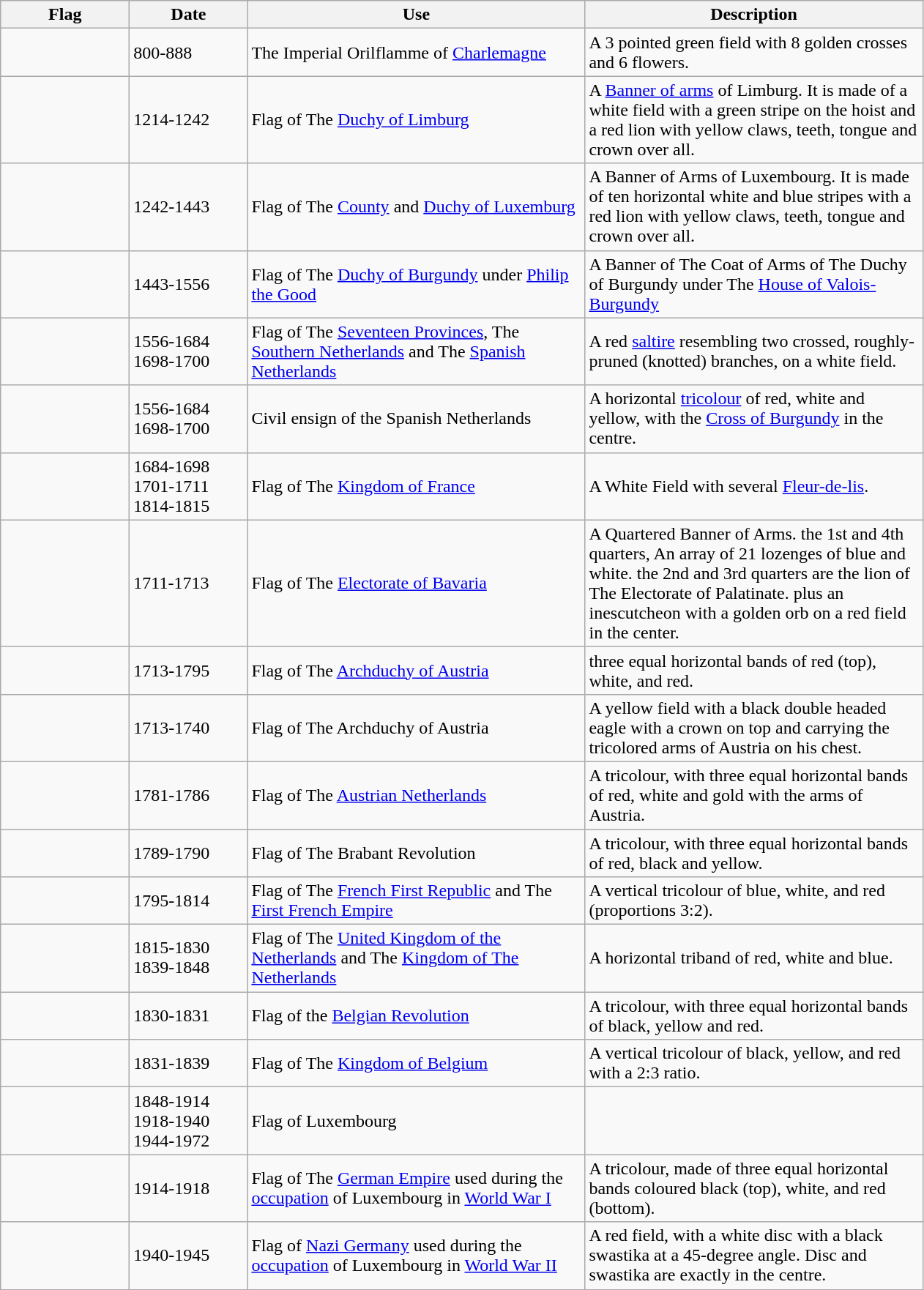<table class="wikitable">
<tr>
<th width="110">Flag</th>
<th width="100">Date</th>
<th width="300">Use</th>
<th width="300">Description</th>
</tr>
<tr>
<td></td>
<td>800-888</td>
<td>The Imperial Orilflamme of <a href='#'>Charlemagne</a></td>
<td>A 3 pointed green field with 8 golden crosses and 6 flowers.</td>
</tr>
<tr>
<td></td>
<td>1214-1242</td>
<td>Flag of The <a href='#'>Duchy of Limburg</a></td>
<td>A <a href='#'>Banner of arms</a> of Limburg. It is made of a white field with a green stripe on the hoist and a red lion with yellow claws, teeth, tongue and crown over all.</td>
</tr>
<tr>
<td></td>
<td>1242-1443</td>
<td>Flag of The <a href='#'>County</a> and <a href='#'>Duchy of Luxemburg</a></td>
<td>A Banner of Arms of Luxembourg. It is made of ten horizontal white and blue stripes with a red lion with yellow claws, teeth, tongue and crown over all.</td>
</tr>
<tr>
<td></td>
<td>1443-1556</td>
<td>Flag of The <a href='#'>Duchy of Burgundy</a> under <a href='#'>Philip the Good</a></td>
<td>A Banner of The Coat of Arms of The Duchy of Burgundy under The <a href='#'>House of Valois-Burgundy</a></td>
</tr>
<tr>
<td></td>
<td>1556-1684<br>1698-1700</td>
<td>Flag of The <a href='#'>Seventeen Provinces</a>, The <a href='#'>Southern Netherlands</a> and The <a href='#'>Spanish Netherlands</a></td>
<td>A red <a href='#'>saltire</a> resembling two crossed, roughly-pruned (knotted) branches, on a white field.</td>
</tr>
<tr>
<td></td>
<td>1556-1684<br>1698-1700</td>
<td>Civil ensign of the Spanish Netherlands</td>
<td>A horizontal <a href='#'>tricolour</a> of red, white and yellow, with the <a href='#'>Cross of Burgundy</a> in the centre.</td>
</tr>
<tr>
<td></td>
<td>1684-1698<br>1701-1711<br>1814-1815</td>
<td>Flag of The <a href='#'>Kingdom of France</a></td>
<td>A White Field with several <a href='#'>Fleur-de-lis</a>.</td>
</tr>
<tr>
<td></td>
<td>1711-1713</td>
<td>Flag of The <a href='#'>Electorate of Bavaria</a></td>
<td>A Quartered Banner of Arms. the 1st and 4th quarters, An array of 21 lozenges of blue and white. the 2nd and 3rd quarters are the lion of The Electorate of Palatinate. plus an inescutcheon with a golden orb on a red field in the center.</td>
</tr>
<tr>
<td></td>
<td>1713-1795</td>
<td>Flag of The <a href='#'>Archduchy of Austria</a></td>
<td>three equal horizontal bands of red (top), white, and red.</td>
</tr>
<tr>
<td></td>
<td>1713-1740</td>
<td>Flag of The Archduchy of Austria</td>
<td>A yellow field with a black double headed eagle with a crown on top and carrying the tricolored arms of Austria on his chest.</td>
</tr>
<tr>
<td></td>
<td>1781-1786</td>
<td>Flag of The <a href='#'>Austrian Netherlands</a></td>
<td>A tricolour, with three equal horizontal bands of red, white and gold with the arms of Austria.</td>
</tr>
<tr>
<td></td>
<td>1789-1790</td>
<td>Flag of The Brabant Revolution</td>
<td>A tricolour, with three equal horizontal bands of red, black and yellow.</td>
</tr>
<tr>
<td></td>
<td>1795-1814</td>
<td>Flag of The <a href='#'>French First Republic</a> and  The <a href='#'>First French Empire</a></td>
<td>A vertical tricolour of blue, white, and red (proportions 3:2).</td>
</tr>
<tr>
<td></td>
<td>1815-1830<br>1839-1848</td>
<td>Flag of The <a href='#'>United Kingdom of the Netherlands</a> and The <a href='#'>Kingdom of The Netherlands</a></td>
<td>A horizontal triband of red, white and blue.</td>
</tr>
<tr>
<td></td>
<td>1830-1831</td>
<td>Flag of the <a href='#'>Belgian Revolution</a></td>
<td>A tricolour, with three equal horizontal bands of black, yellow and red.</td>
</tr>
<tr>
<td></td>
<td>1831-1839</td>
<td>Flag of The <a href='#'>Kingdom of Belgium</a></td>
<td>A vertical tricolour of black, yellow, and red with a 2:3 ratio.</td>
</tr>
<tr>
<td></td>
<td>1848-1914<br>1918-1940<br>1944-1972</td>
<td>Flag of Luxembourg</td>
<td></td>
</tr>
<tr>
<td></td>
<td>1914-1918</td>
<td>Flag of The <a href='#'>German Empire</a> used during the <a href='#'>occupation</a> of Luxembourg in <a href='#'>World War I</a></td>
<td>A tricolour, made of three equal horizontal bands coloured black (top), white, and red (bottom).</td>
</tr>
<tr>
<td></td>
<td>1940-1945</td>
<td>Flag of <a href='#'>Nazi Germany</a> used during the <a href='#'>occupation</a> of Luxembourg in <a href='#'>World War II</a></td>
<td>A red field, with a white disc with a black swastika at a 45-degree angle. Disc and swastika are exactly in the centre.</td>
</tr>
</table>
